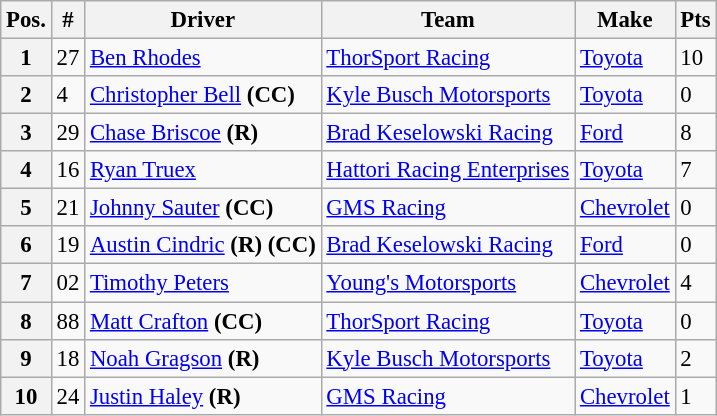<table class="wikitable" style="font-size:95%">
<tr>
<th>Pos.</th>
<th>#</th>
<th>Driver</th>
<th>Team</th>
<th>Make</th>
<th>Pts</th>
</tr>
<tr>
<th>1</th>
<td>27</td>
<td><a href='#'>Ben Rhodes</a></td>
<td><a href='#'>ThorSport Racing</a></td>
<td><a href='#'>Toyota</a></td>
<td>10</td>
</tr>
<tr>
<th>2</th>
<td>4</td>
<td><a href='#'>Christopher Bell</a> <strong>(CC)</strong></td>
<td><a href='#'>Kyle Busch Motorsports</a></td>
<td><a href='#'>Toyota</a></td>
<td>0</td>
</tr>
<tr>
<th>3</th>
<td>29</td>
<td><a href='#'>Chase Briscoe</a> <strong>(R)</strong></td>
<td><a href='#'>Brad Keselowski Racing</a></td>
<td><a href='#'>Ford</a></td>
<td>8</td>
</tr>
<tr>
<th>4</th>
<td>16</td>
<td><a href='#'>Ryan Truex</a></td>
<td><a href='#'>Hattori Racing Enterprises</a></td>
<td><a href='#'>Toyota</a></td>
<td>7</td>
</tr>
<tr>
<th>5</th>
<td>21</td>
<td><a href='#'>Johnny Sauter</a> <strong>(CC)</strong></td>
<td><a href='#'>GMS Racing</a></td>
<td><a href='#'>Chevrolet</a></td>
<td>0</td>
</tr>
<tr>
<th>6</th>
<td>19</td>
<td><a href='#'>Austin Cindric</a> <strong>(R) (CC)</strong></td>
<td><a href='#'>Brad Keselowski Racing</a></td>
<td><a href='#'>Ford</a></td>
<td>0</td>
</tr>
<tr>
<th>7</th>
<td>02</td>
<td><a href='#'>Timothy Peters</a></td>
<td><a href='#'>Young's Motorsports</a></td>
<td><a href='#'>Chevrolet</a></td>
<td>4</td>
</tr>
<tr>
<th>8</th>
<td>88</td>
<td><a href='#'>Matt Crafton</a> <strong>(CC)</strong></td>
<td><a href='#'>ThorSport Racing</a></td>
<td><a href='#'>Toyota</a></td>
<td>0</td>
</tr>
<tr>
<th>9</th>
<td>18</td>
<td><a href='#'>Noah Gragson</a> <strong>(R)</strong></td>
<td><a href='#'>Kyle Busch Motorsports</a></td>
<td><a href='#'>Toyota</a></td>
<td>2</td>
</tr>
<tr>
<th>10</th>
<td>24</td>
<td><a href='#'>Justin Haley</a> <strong>(R)</strong></td>
<td><a href='#'>GMS Racing</a></td>
<td><a href='#'>Chevrolet</a></td>
<td>1</td>
</tr>
</table>
